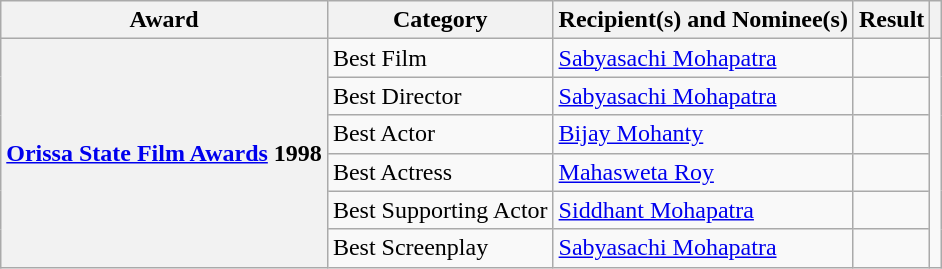<table class="wikitable plainrowheaders sortable">
<tr>
<th scope="col">Award</th>
<th scope="col">Category</th>
<th scope="col">Recipient(s) and Nominee(s)</th>
<th scope="col">Result</th>
<th scope="col" class="unsortable"></th>
</tr>
<tr>
<th scope="row" rowspan="6"><a href='#'>Orissa State Film Awards</a> 1998</th>
<td>Best Film</td>
<td><a href='#'>Sabyasachi Mohapatra</a></td>
<td></td>
<td style="text-align:center;" rowspan="6"><br><br></td>
</tr>
<tr>
<td>Best Director</td>
<td><a href='#'>Sabyasachi Mohapatra</a></td>
<td></td>
</tr>
<tr>
<td>Best Actor</td>
<td><a href='#'>Bijay Mohanty</a></td>
<td></td>
</tr>
<tr>
<td>Best Actress</td>
<td><a href='#'>Mahasweta Roy</a></td>
<td></td>
</tr>
<tr>
<td>Best Supporting Actor</td>
<td><a href='#'>Siddhant Mohapatra</a></td>
<td></td>
</tr>
<tr>
<td>Best Screenplay</td>
<td><a href='#'>Sabyasachi Mohapatra</a></td>
<td></td>
</tr>
</table>
